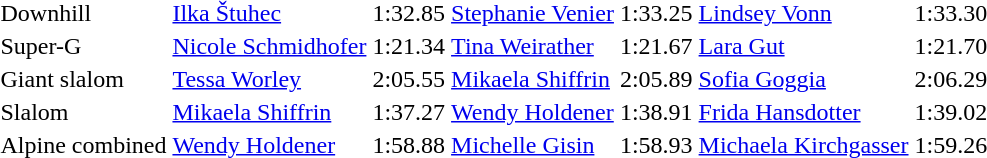<table>
<tr>
<td>Downhill<br></td>
<td><a href='#'>Ilka Štuhec</a><br></td>
<td>1:32.85</td>
<td><a href='#'>Stephanie Venier</a><br></td>
<td>1:33.25</td>
<td><a href='#'>Lindsey Vonn</a><br></td>
<td>1:33.30</td>
</tr>
<tr>
<td>Super-G<br></td>
<td><a href='#'>Nicole Schmidhofer</a><br></td>
<td>1:21.34</td>
<td><a href='#'>Tina Weirather</a><br></td>
<td>1:21.67</td>
<td><a href='#'>Lara Gut</a><br></td>
<td>1:21.70</td>
</tr>
<tr>
<td>Giant slalom<br></td>
<td><a href='#'>Tessa Worley</a><br></td>
<td>2:05.55</td>
<td><a href='#'>Mikaela Shiffrin</a><br></td>
<td>2:05.89</td>
<td><a href='#'>Sofia Goggia</a><br></td>
<td>2:06.29</td>
</tr>
<tr>
<td>Slalom<br></td>
<td><a href='#'>Mikaela Shiffrin</a><br></td>
<td>1:37.27</td>
<td><a href='#'>Wendy Holdener</a><br></td>
<td>1:38.91</td>
<td><a href='#'>Frida Hansdotter</a><br></td>
<td>1:39.02</td>
</tr>
<tr>
<td>Alpine combined<br></td>
<td><a href='#'>Wendy Holdener</a><br></td>
<td>1:58.88</td>
<td><a href='#'>Michelle Gisin</a><br></td>
<td>1:58.93</td>
<td><a href='#'>Michaela Kirchgasser</a><br></td>
<td>1:59.26</td>
</tr>
</table>
